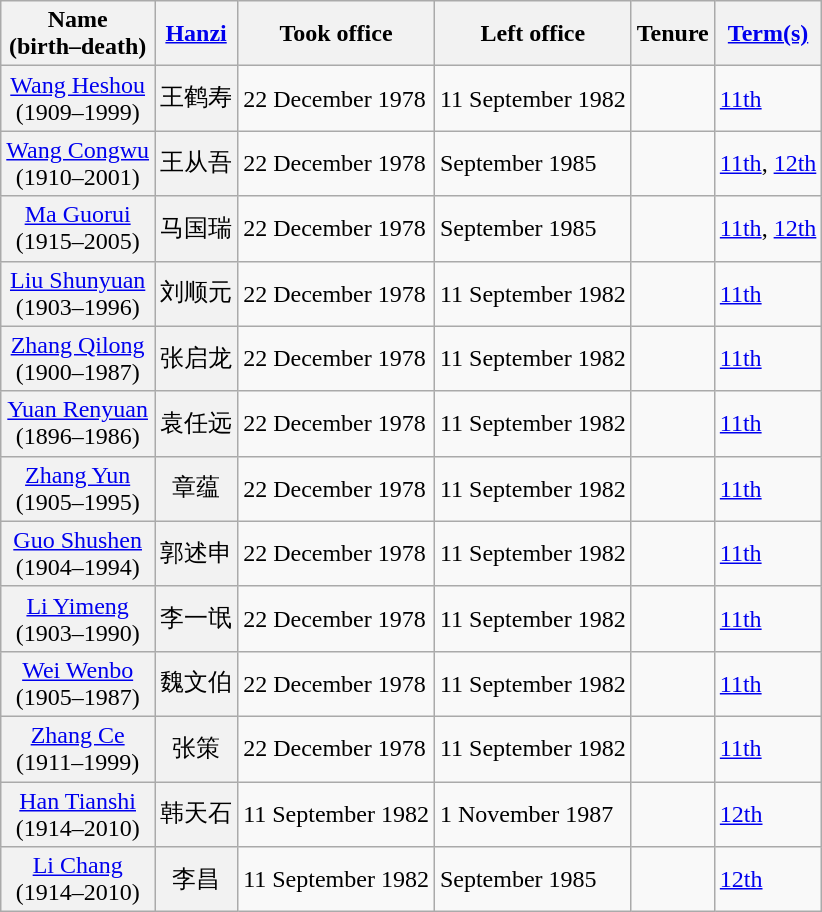<table class="wikitable">
<tr>
<th scope="col">Name<br>(birth–death)</th>
<th scope="col"><a href='#'>Hanzi</a></th>
<th scope="col">Took office</th>
<th scope="col">Left office</th>
<th scope="col">Tenure</th>
<th scope="col"><a href='#'>Term(s)</a></th>
</tr>
<tr>
<th align="center" scope="row" style="font-weight:normal;"><a href='#'>Wang Heshou</a><br>(1909–1999)</th>
<th align="center" scope="row" style="font-weight:normal;">王鹤寿</th>
<td>22 December 1978</td>
<td>11 September 1982</td>
<td></td>
<td><a href='#'>11th</a></td>
</tr>
<tr>
<th align="center" scope="row" style="font-weight:normal;"><a href='#'>Wang Congwu</a><br>(1910–2001)</th>
<th align="center" scope="row" style="font-weight:normal;">王从吾</th>
<td>22 December 1978</td>
<td>September 1985</td>
<td></td>
<td><a href='#'>11th</a>, <a href='#'>12th</a></td>
</tr>
<tr>
<th align="center" scope="row" style="font-weight:normal;"><a href='#'>Ma Guorui</a><br>(1915–2005)</th>
<th align="center" scope="row" style="font-weight:normal;">马国瑞</th>
<td>22 December 1978</td>
<td>September 1985</td>
<td></td>
<td><a href='#'>11th</a>, <a href='#'>12th</a></td>
</tr>
<tr>
<th align="center" scope="row" style="font-weight:normal;"><a href='#'>Liu Shunyuan</a><br>(1903–1996)</th>
<th align="center" scope="row" style="font-weight:normal;">刘顺元</th>
<td>22 December 1978</td>
<td>11 September 1982</td>
<td></td>
<td><a href='#'>11th</a></td>
</tr>
<tr>
<th align="center" scope="row" style="font-weight:normal;"><a href='#'>Zhang Qilong</a><br>(1900–1987)</th>
<th align="center" scope="row" style="font-weight:normal;">张启龙</th>
<td>22 December 1978</td>
<td>11 September 1982</td>
<td></td>
<td><a href='#'>11th</a></td>
</tr>
<tr>
<th align="center" scope="row" style="font-weight:normal;"><a href='#'>Yuan Renyuan</a><br>(1896–1986)</th>
<th align="center" scope="row" style="font-weight:normal;">袁任远</th>
<td>22 December 1978</td>
<td>11 September 1982</td>
<td></td>
<td><a href='#'>11th</a></td>
</tr>
<tr>
<th align="center" scope="row" style="font-weight:normal;"><a href='#'>Zhang Yun</a><br>(1905–1995)</th>
<th align="center" scope="row" style="font-weight:normal;">章蕴</th>
<td>22 December 1978</td>
<td>11 September 1982</td>
<td></td>
<td><a href='#'>11th</a></td>
</tr>
<tr>
<th align="center" scope="row" style="font-weight:normal;"><a href='#'>Guo Shushen</a><br>(1904–1994)</th>
<th align="center" scope="row" style="font-weight:normal;">郭述申</th>
<td>22 December 1978</td>
<td>11 September 1982</td>
<td></td>
<td><a href='#'>11th</a></td>
</tr>
<tr>
<th align="center" scope="row" style="font-weight:normal;"><a href='#'>Li Yimeng</a><br>(1903–1990)</th>
<th align="center" scope="row" style="font-weight:normal;">李一氓</th>
<td>22 December 1978</td>
<td>11 September 1982</td>
<td></td>
<td><a href='#'>11th</a></td>
</tr>
<tr>
<th align="center" scope="row" style="font-weight:normal;"><a href='#'>Wei Wenbo</a><br>(1905–1987)</th>
<th align="center" scope="row" style="font-weight:normal;">魏文伯</th>
<td>22 December 1978</td>
<td>11 September 1982</td>
<td></td>
<td><a href='#'>11th</a></td>
</tr>
<tr>
<th align="center" scope="row" style="font-weight:normal;"><a href='#'>Zhang Ce</a><br>(1911–1999)</th>
<th align="center" scope="row" style="font-weight:normal;">张策</th>
<td>22 December 1978</td>
<td>11 September 1982</td>
<td></td>
<td><a href='#'>11th</a></td>
</tr>
<tr>
<th align="center" scope="row" style="font-weight:normal;"><a href='#'>Han Tianshi</a><br>(1914–2010)</th>
<th align="center" scope="row" style="font-weight:normal;">韩天石</th>
<td>11 September 1982</td>
<td>1 November 1987</td>
<td></td>
<td><a href='#'>12th</a></td>
</tr>
<tr>
<th align="center" scope="row" style="font-weight:normal;"><a href='#'>Li Chang</a><br>(1914–2010)</th>
<th align="center" scope="row" style="font-weight:normal;">李昌</th>
<td>11 September 1982</td>
<td>September 1985</td>
<td></td>
<td><a href='#'>12th</a></td>
</tr>
</table>
